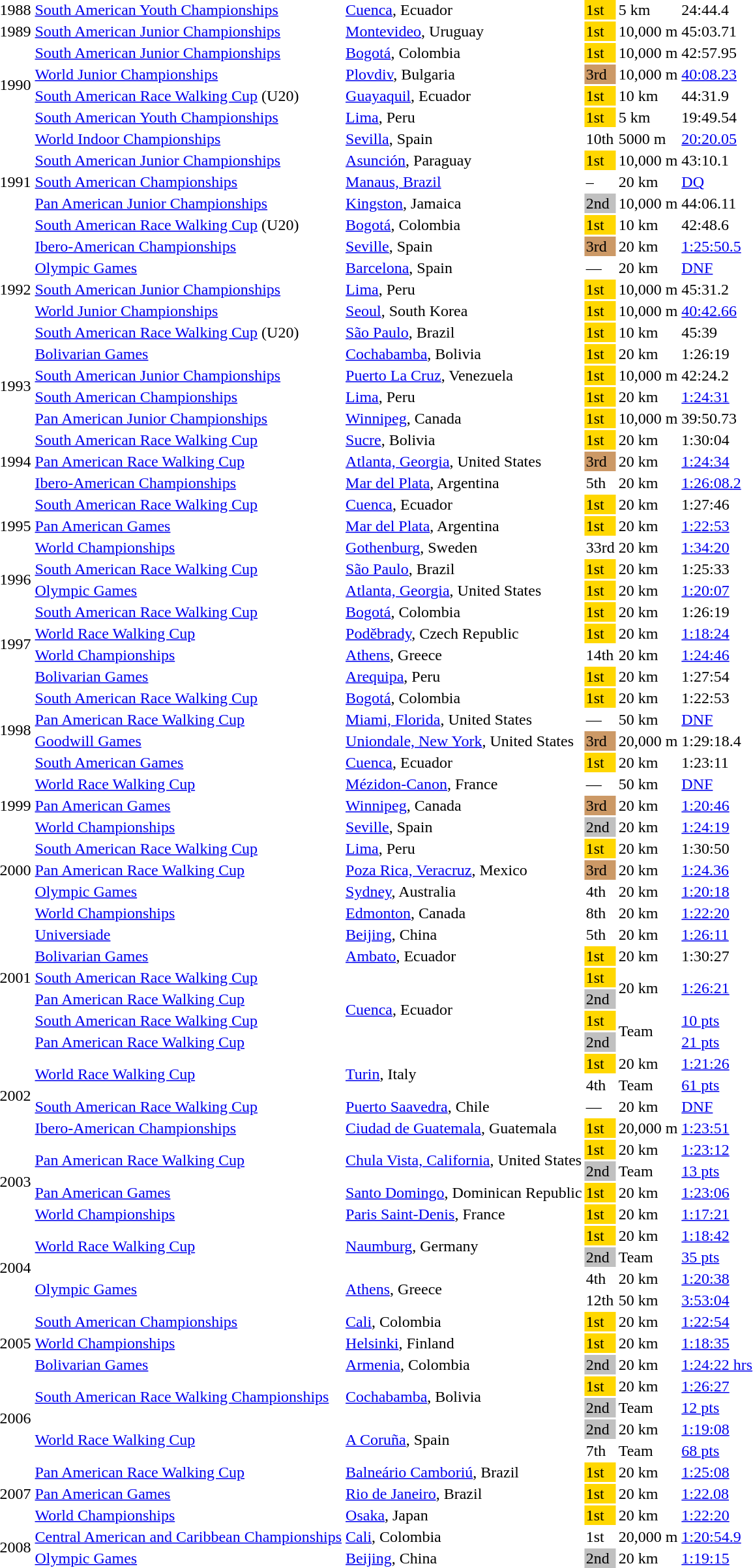<table>
<tr>
<td>1988</td>
<td><a href='#'>South American Youth Championships</a></td>
<td><a href='#'>Cuenca</a>, Ecuador</td>
<td bgcolor=gold>1st</td>
<td>5 km</td>
<td>24:44.4 <strong></strong></td>
</tr>
<tr>
<td>1989</td>
<td><a href='#'>South American Junior Championships</a></td>
<td><a href='#'>Montevideo</a>, Uruguay</td>
<td bgcolor=gold>1st</td>
<td>10,000 m</td>
<td>45:03.71</td>
</tr>
<tr>
<td rowspan=4>1990</td>
<td><a href='#'>South American Junior Championships</a></td>
<td><a href='#'>Bogotá</a>, Colombia</td>
<td bgcolor=gold>1st</td>
<td>10,000 m</td>
<td>42:57.95 <strong></strong></td>
</tr>
<tr>
<td><a href='#'>World Junior Championships</a></td>
<td><a href='#'>Plovdiv</a>, Bulgaria</td>
<td bgcolor=cc9966>3rd</td>
<td>10,000 m</td>
<td><a href='#'>40:08.23</a></td>
</tr>
<tr>
<td><a href='#'>South American Race Walking Cup</a> (U20)</td>
<td><a href='#'>Guayaquil</a>, Ecuador</td>
<td bgcolor=gold>1st</td>
<td>10 km</td>
<td>44:31.9</td>
</tr>
<tr>
<td><a href='#'>South American Youth Championships</a></td>
<td><a href='#'>Lima</a>, Peru</td>
<td bgcolor=gold>1st</td>
<td>5 km</td>
<td>19:49.54</td>
</tr>
<tr>
<td rowspan=5>1991</td>
<td><a href='#'>World Indoor Championships</a></td>
<td><a href='#'>Sevilla</a>, Spain</td>
<td>10th</td>
<td>5000 m</td>
<td><a href='#'>20:20.05</a></td>
</tr>
<tr>
<td><a href='#'>South American Junior Championships</a></td>
<td><a href='#'>Asunción</a>, Paraguay</td>
<td bgcolor=gold>1st</td>
<td>10,000 m</td>
<td>43:10.1</td>
</tr>
<tr>
<td><a href='#'>South American Championships</a></td>
<td><a href='#'>Manaus, Brazil</a></td>
<td>–</td>
<td>20 km</td>
<td><a href='#'>DQ</a></td>
</tr>
<tr>
<td><a href='#'>Pan American Junior Championships</a></td>
<td><a href='#'>Kingston</a>, Jamaica</td>
<td bgcolor=silver>2nd</td>
<td>10,000 m</td>
<td>44:06.11</td>
</tr>
<tr>
<td><a href='#'>South American Race Walking Cup</a> (U20)</td>
<td><a href='#'>Bogotá</a>, Colombia</td>
<td bgcolor=gold>1st</td>
<td>10 km</td>
<td>42:48.6 <strong></strong></td>
</tr>
<tr>
<td rowspan=5>1992</td>
<td><a href='#'>Ibero-American Championships</a></td>
<td><a href='#'>Seville</a>, Spain</td>
<td bgcolor=cc9966>3rd</td>
<td>20 km</td>
<td><a href='#'>1:25:50.5</a></td>
</tr>
<tr>
<td><a href='#'>Olympic Games</a></td>
<td><a href='#'>Barcelona</a>, Spain</td>
<td>—</td>
<td>20 km</td>
<td><a href='#'>DNF</a></td>
</tr>
<tr>
<td><a href='#'>South American Junior Championships</a></td>
<td><a href='#'>Lima</a>, Peru</td>
<td bgcolor=gold>1st</td>
<td>10,000 m</td>
<td>45:31.2</td>
</tr>
<tr>
<td><a href='#'>World Junior Championships</a></td>
<td><a href='#'>Seoul</a>, South Korea</td>
<td bgcolor=gold>1st</td>
<td>10,000 m</td>
<td><a href='#'>40:42.66</a></td>
</tr>
<tr>
<td><a href='#'>South American Race Walking Cup</a> (U20)</td>
<td><a href='#'>São Paulo</a>, Brazil</td>
<td bgcolor=gold>1st</td>
<td>10 km</td>
<td>45:39</td>
</tr>
<tr>
<td rowspan=4>1993</td>
<td><a href='#'>Bolivarian Games</a></td>
<td><a href='#'>Cochabamba</a>, Bolivia</td>
<td bgcolor=gold>1st</td>
<td>20 km</td>
<td>1:26:19 <strong></strong></td>
</tr>
<tr>
<td><a href='#'>South American Junior Championships</a></td>
<td><a href='#'>Puerto La Cruz</a>, Venezuela</td>
<td bgcolor=gold>1st</td>
<td>10,000 m</td>
<td>42:24.2</td>
</tr>
<tr>
<td><a href='#'>South American Championships</a></td>
<td><a href='#'>Lima</a>, Peru</td>
<td bgcolor=gold>1st</td>
<td>20 km</td>
<td><a href='#'>1:24:31</a></td>
</tr>
<tr>
<td><a href='#'>Pan American Junior Championships</a></td>
<td><a href='#'>Winnipeg</a>, Canada</td>
<td bgcolor=gold>1st</td>
<td>10,000 m</td>
<td>39:50.73</td>
</tr>
<tr>
<td rowspan=3>1994</td>
<td><a href='#'>South American Race Walking Cup</a></td>
<td><a href='#'>Sucre</a>, Bolivia</td>
<td bgcolor=gold>1st</td>
<td>20 km</td>
<td>1:30:04 <strong></strong></td>
</tr>
<tr>
<td><a href='#'>Pan American Race Walking Cup</a></td>
<td><a href='#'>Atlanta, Georgia</a>, United States</td>
<td bgcolor=cc9966>3rd</td>
<td>20 km</td>
<td><a href='#'>1:24:34</a></td>
</tr>
<tr>
<td><a href='#'>Ibero-American Championships</a></td>
<td><a href='#'>Mar del Plata</a>, Argentina</td>
<td>5th</td>
<td>20 km</td>
<td><a href='#'>1:26:08.2</a></td>
</tr>
<tr>
<td rowspan=3>1995</td>
<td><a href='#'>South American Race Walking Cup</a></td>
<td><a href='#'>Cuenca</a>, Ecuador</td>
<td bgcolor=gold>1st</td>
<td>20 km</td>
<td>1:27:46 <strong></strong></td>
</tr>
<tr>
<td><a href='#'>Pan American Games</a></td>
<td><a href='#'>Mar del Plata</a>, Argentina</td>
<td bgcolor=gold>1st</td>
<td>20 km</td>
<td><a href='#'>1:22:53</a></td>
</tr>
<tr>
<td><a href='#'>World Championships</a></td>
<td><a href='#'>Gothenburg</a>, Sweden</td>
<td>33rd</td>
<td>20 km</td>
<td><a href='#'>1:34:20</a></td>
</tr>
<tr>
<td rowspan=2>1996</td>
<td><a href='#'>South American Race Walking Cup</a></td>
<td><a href='#'>São Paulo</a>, Brazil</td>
<td bgcolor=gold>1st</td>
<td>20 km</td>
<td>1:25:33</td>
</tr>
<tr>
<td><a href='#'>Olympic Games</a></td>
<td><a href='#'>Atlanta, Georgia</a>, United States</td>
<td bgcolor=gold>1st</td>
<td>20 km</td>
<td><a href='#'>1:20:07</a></td>
</tr>
<tr>
<td rowspan=4>1997</td>
<td><a href='#'>South American Race Walking Cup</a></td>
<td><a href='#'>Bogotá</a>, Colombia</td>
<td bgcolor=gold>1st</td>
<td>20 km</td>
<td>1:26:19 <strong></strong></td>
</tr>
<tr>
<td><a href='#'>World Race Walking Cup</a></td>
<td><a href='#'>Poděbrady</a>, Czech Republic</td>
<td bgcolor=gold>1st</td>
<td>20 km</td>
<td><a href='#'>1:18:24</a></td>
</tr>
<tr>
<td><a href='#'>World Championships</a></td>
<td><a href='#'>Athens</a>, Greece</td>
<td>14th</td>
<td>20 km</td>
<td><a href='#'>1:24:46</a></td>
</tr>
<tr>
<td><a href='#'>Bolivarian Games</a></td>
<td><a href='#'>Arequipa</a>, Peru</td>
<td bgcolor=gold>1st</td>
<td>20 km</td>
<td>1:27:54 <strong></strong></td>
</tr>
<tr>
<td rowspan=4>1998</td>
<td><a href='#'>South American Race Walking Cup</a></td>
<td><a href='#'>Bogotá</a>, Colombia</td>
<td bgcolor=gold>1st</td>
<td>20 km</td>
<td>1:22:53 <strong></strong></td>
</tr>
<tr>
<td><a href='#'>Pan American Race Walking Cup</a></td>
<td><a href='#'>Miami, Florida</a>, United States</td>
<td>—</td>
<td>50 km</td>
<td><a href='#'>DNF</a></td>
</tr>
<tr>
<td><a href='#'>Goodwill Games</a></td>
<td><a href='#'>Uniondale, New York</a>, United States</td>
<td bgcolor=cc9966>3rd</td>
<td>20,000 m</td>
<td>1:29:18.4</td>
</tr>
<tr>
<td><a href='#'>South American Games</a></td>
<td><a href='#'>Cuenca</a>, Ecuador</td>
<td bgcolor=gold>1st</td>
<td>20 km</td>
<td>1:23:11 <strong></strong></td>
</tr>
<tr>
<td rowspan=3>1999</td>
<td><a href='#'>World Race Walking Cup</a></td>
<td><a href='#'>Mézidon-Canon</a>, France</td>
<td>—</td>
<td>50 km</td>
<td><a href='#'>DNF</a></td>
</tr>
<tr>
<td><a href='#'>Pan American Games</a></td>
<td><a href='#'>Winnipeg</a>, Canada</td>
<td bgcolor=cc9966>3rd</td>
<td>20 km</td>
<td><a href='#'>1:20:46</a></td>
</tr>
<tr>
<td><a href='#'>World Championships</a></td>
<td><a href='#'>Seville</a>, Spain</td>
<td bgcolor=silver>2nd</td>
<td>20 km</td>
<td><a href='#'>1:24:19</a></td>
</tr>
<tr>
<td rowspan=3>2000</td>
<td><a href='#'>South American Race Walking Cup</a></td>
<td><a href='#'>Lima</a>, Peru</td>
<td bgcolor=gold>1st</td>
<td>20 km</td>
<td>1:30:50</td>
</tr>
<tr>
<td><a href='#'>Pan American Race Walking Cup</a></td>
<td><a href='#'>Poza Rica, Veracruz</a>, Mexico</td>
<td bgcolor=cc9966>3rd</td>
<td>20 km</td>
<td><a href='#'>1:24.36</a></td>
</tr>
<tr>
<td><a href='#'>Olympic Games</a></td>
<td><a href='#'>Sydney</a>, Australia</td>
<td>4th</td>
<td>20 km</td>
<td><a href='#'>1:20:18</a></td>
</tr>
<tr>
<td rowspan=7>2001</td>
<td><a href='#'>World Championships</a></td>
<td><a href='#'>Edmonton</a>, Canada</td>
<td>8th</td>
<td>20 km</td>
<td><a href='#'>1:22:20</a></td>
</tr>
<tr>
<td><a href='#'>Universiade</a></td>
<td><a href='#'>Beijing</a>, China</td>
<td>5th</td>
<td>20 km</td>
<td><a href='#'>1:26:11</a></td>
</tr>
<tr>
<td><a href='#'>Bolivarian Games</a></td>
<td><a href='#'>Ambato</a>, Ecuador</td>
<td bgcolor=gold>1st</td>
<td>20 km</td>
<td>1:30:27 <strong></strong></td>
</tr>
<tr>
<td><a href='#'>South American Race Walking Cup</a></td>
<td rowspan=4><a href='#'>Cuenca</a>, Ecuador</td>
<td bgcolor=gold>1st</td>
<td rowspan=2>20 km</td>
<td rowspan=2><a href='#'>1:26:21</a> <strong></strong></td>
</tr>
<tr>
<td><a href='#'>Pan American Race Walking Cup</a></td>
<td bgcolor=silver>2nd</td>
</tr>
<tr>
<td><a href='#'>South American Race Walking Cup</a></td>
<td bgcolor=gold>1st</td>
<td rowspan=2>Team</td>
<td><a href='#'>10 pts</a></td>
</tr>
<tr>
<td><a href='#'>Pan American Race Walking Cup</a></td>
<td bgcolor=silver>2nd</td>
<td><a href='#'>21 pts</a></td>
</tr>
<tr>
<td rowspan=4>2002</td>
<td rowspan=2><a href='#'>World Race Walking Cup</a></td>
<td rowspan=2><a href='#'>Turin</a>, Italy</td>
<td bgcolor=gold>1st</td>
<td>20 km</td>
<td><a href='#'>1:21:26</a></td>
</tr>
<tr>
<td>4th</td>
<td>Team</td>
<td><a href='#'>61 pts</a></td>
</tr>
<tr>
<td><a href='#'>South American Race Walking Cup</a></td>
<td><a href='#'>Puerto Saavedra</a>, Chile</td>
<td>—</td>
<td>20 km</td>
<td><a href='#'>DNF</a></td>
</tr>
<tr>
<td><a href='#'>Ibero-American Championships</a></td>
<td><a href='#'>Ciudad de Guatemala</a>, Guatemala</td>
<td bgcolor=gold>1st</td>
<td>20,000 m</td>
<td><a href='#'>1:23:51</a> <strong></strong></td>
</tr>
<tr>
<td rowspan=4>2003</td>
<td rowspan=2><a href='#'>Pan American Race Walking Cup</a></td>
<td rowspan=2><a href='#'>Chula Vista, California</a>, United States</td>
<td bgcolor=gold>1st</td>
<td>20 km</td>
<td><a href='#'>1:23:12</a></td>
</tr>
<tr>
<td bgcolor=silver>2nd</td>
<td>Team</td>
<td><a href='#'>13 pts</a></td>
</tr>
<tr>
<td><a href='#'>Pan American Games</a></td>
<td><a href='#'>Santo Domingo</a>, Dominican Republic</td>
<td bgcolor=gold>1st</td>
<td>20 km</td>
<td><a href='#'>1:23:06</a></td>
</tr>
<tr>
<td><a href='#'>World Championships</a></td>
<td><a href='#'>Paris Saint-Denis</a>, France</td>
<td bgcolor=gold>1st</td>
<td>20 km</td>
<td><a href='#'>1:17:21</a></td>
</tr>
<tr>
<td rowspan=4>2004</td>
<td rowspan=2><a href='#'>World Race Walking Cup</a></td>
<td rowspan=2><a href='#'>Naumburg</a>, Germany</td>
<td bgcolor=gold>1st</td>
<td>20 km</td>
<td><a href='#'>1:18:42</a></td>
</tr>
<tr>
<td bgcolor=silver>2nd</td>
<td>Team</td>
<td><a href='#'>35 pts</a></td>
</tr>
<tr>
<td rowspan=2><a href='#'>Olympic Games</a></td>
<td rowspan=2><a href='#'>Athens</a>, Greece</td>
<td>4th</td>
<td>20 km</td>
<td><a href='#'>1:20:38</a></td>
</tr>
<tr>
<td>12th</td>
<td>50 km</td>
<td><a href='#'>3:53:04</a></td>
</tr>
<tr>
<td rowspan=3>2005</td>
<td><a href='#'>South American Championships</a></td>
<td><a href='#'>Cali</a>, Colombia</td>
<td bgcolor=gold>1st</td>
<td>20 km</td>
<td><a href='#'>1:22:54</a> <strong></strong></td>
</tr>
<tr>
<td><a href='#'>World Championships</a></td>
<td><a href='#'>Helsinki</a>, Finland</td>
<td bgcolor=gold>1st</td>
<td>20 km</td>
<td><a href='#'>1:18:35</a></td>
</tr>
<tr>
<td><a href='#'>Bolivarian Games</a></td>
<td><a href='#'>Armenia</a>, Colombia</td>
<td bgcolor=silver>2nd</td>
<td>20 km</td>
<td><a href='#'>1:24:22 hrs</a> <strong></strong></td>
</tr>
<tr>
<td rowspan=4>2006</td>
<td rowspan=2><a href='#'>South American Race Walking Championships</a></td>
<td rowspan=2><a href='#'>Cochabamba</a>, Bolivia</td>
<td bgcolor=gold>1st</td>
<td>20 km</td>
<td><a href='#'>1:26:27</a> <strong></strong></td>
</tr>
<tr>
<td bgcolor=silver>2nd</td>
<td>Team</td>
<td><a href='#'>12 pts</a></td>
</tr>
<tr>
<td rowspan=2><a href='#'>World Race Walking Cup</a></td>
<td rowspan=2><a href='#'>A Coruña</a>, Spain</td>
<td bgcolor=silver>2nd</td>
<td>20 km</td>
<td><a href='#'>1:19:08</a></td>
</tr>
<tr>
<td>7th</td>
<td>Team</td>
<td><a href='#'>68 pts</a></td>
</tr>
<tr>
<td rowspan=3>2007</td>
<td><a href='#'>Pan American Race Walking Cup</a></td>
<td><a href='#'>Balneário Camboriú</a>, Brazil</td>
<td bgcolor=gold>1st</td>
<td>20 km</td>
<td><a href='#'>1:25:08</a></td>
</tr>
<tr>
<td><a href='#'>Pan American Games</a></td>
<td><a href='#'>Rio de Janeiro</a>, Brazil</td>
<td bgcolor=gold>1st</td>
<td>20 km</td>
<td><a href='#'>1:22.08</a></td>
</tr>
<tr>
<td><a href='#'>World Championships</a></td>
<td><a href='#'>Osaka</a>, Japan</td>
<td bgcolor=gold>1st</td>
<td>20 km</td>
<td><a href='#'>1:22:20</a></td>
</tr>
<tr>
<td rowspan=2>2008</td>
<td><a href='#'>Central American and Caribbean Championships</a></td>
<td><a href='#'>Cali</a>, Colombia</td>
<td>1st</td>
<td>20,000 m</td>
<td><a href='#'>1:20:54.9</a> <strong></strong></td>
</tr>
<tr>
<td><a href='#'>Olympic Games</a></td>
<td><a href='#'>Beijing</a>, China</td>
<td bgcolor=silver>2nd</td>
<td>20 km</td>
<td><a href='#'>1:19:15</a></td>
</tr>
</table>
